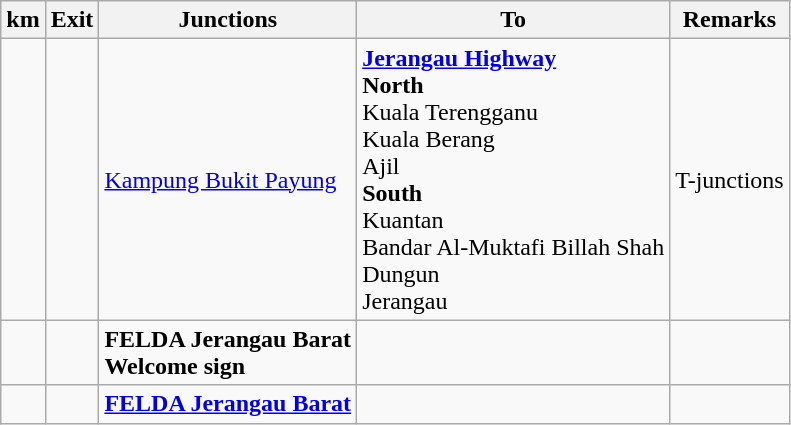<table class="wikitable">
<tr>
<th>km</th>
<th>Exit</th>
<th>Junctions</th>
<th>To</th>
<th>Remarks</th>
</tr>
<tr>
<td></td>
<td></td>
<td><a href='#'>Kampung Bukit Payung</a></td>
<td> <strong><a href='#'>Jerangau Highway</a></strong><br><strong>North</strong><br>Kuala Terengganu<br>Kuala Berang<br>Ajil<br><strong>South</strong><br>Kuantan<br>Bandar Al-Muktafi Billah Shah<br>Dungun<br>Jerangau</td>
<td>T-junctions</td>
</tr>
<tr>
<td></td>
<td></td>
<td><strong>FELDA Jerangau Barat</strong><br><strong>Welcome sign</strong></td>
<td></td>
<td></td>
</tr>
<tr>
<td></td>
<td></td>
<td><strong><a href='#'>FELDA Jerangau Barat</a></strong></td>
<td></td>
<td></td>
</tr>
</table>
